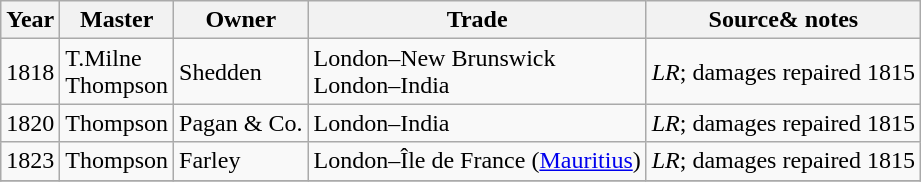<table class="sortable wikitable">
<tr>
<th>Year</th>
<th>Master</th>
<th>Owner</th>
<th>Trade</th>
<th>Source& notes</th>
</tr>
<tr>
<td>1818</td>
<td>T.Milne<br>Thompson</td>
<td>Shedden</td>
<td>London–New Brunswick<br>London–India</td>
<td><em>LR</em>; damages repaired 1815</td>
</tr>
<tr>
<td>1820</td>
<td>Thompson</td>
<td>Pagan & Co.</td>
<td>London–India</td>
<td><em>LR</em>; damages repaired 1815</td>
</tr>
<tr>
<td>1823</td>
<td>Thompson</td>
<td>Farley</td>
<td>London–Île de France (<a href='#'>Mauritius</a>)</td>
<td><em>LR</em>; damages repaired 1815</td>
</tr>
<tr>
</tr>
</table>
